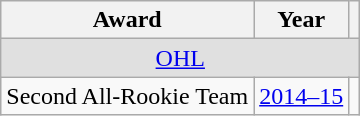<table class="wikitable">
<tr>
<th>Award</th>
<th>Year</th>
<th></th>
</tr>
<tr ALIGN="center" bgcolor="#e0e0e0">
<td colspan="3"><a href='#'>OHL</a></td>
</tr>
<tr>
<td>Second All-Rookie Team</td>
<td><a href='#'>2014–15</a></td>
<td></td>
</tr>
</table>
